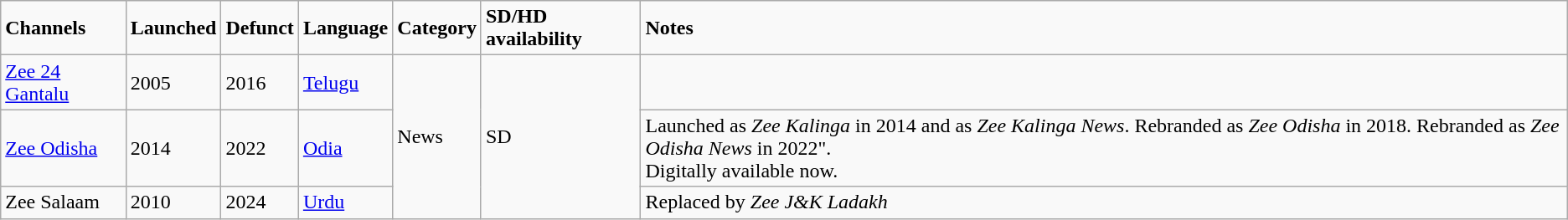<table class="wikitable" style="text-align:middle;">
<tr>
<td><strong>Channels</strong></td>
<td><strong>Launched</strong></td>
<td><strong>Defunct</strong></td>
<td><strong>Language</strong></td>
<td><strong>Category</strong></td>
<td><strong>SD/HD availability</strong></td>
<td><strong>Notes</strong></td>
</tr>
<tr>
<td><a href='#'>Zee 24 Gantalu</a></td>
<td>2005</td>
<td>2016</td>
<td><a href='#'>Telugu</a></td>
<td rowspan="3">News</td>
<td rowspan="3">SD</td>
<td></td>
</tr>
<tr>
<td><a href='#'>Zee Odisha</a></td>
<td>2014</td>
<td>2022</td>
<td><a href='#'>Odia</a></td>
<td>Launched as <em>Zee Kalinga</em> in 2014 and as <em>Zee Kalinga News</em>. Rebranded as <em>Zee Odisha</em> in 2018. Rebranded as <em>Zee Odisha News</em> in 2022".<br>Digitally available now.</td>
</tr>
<tr>
<td>Zee Salaam</td>
<td>2010</td>
<td>2024</td>
<td><a href='#'>Urdu</a></td>
<td>Replaced by <em>Zee J&K Ladakh</em></td>
</tr>
</table>
